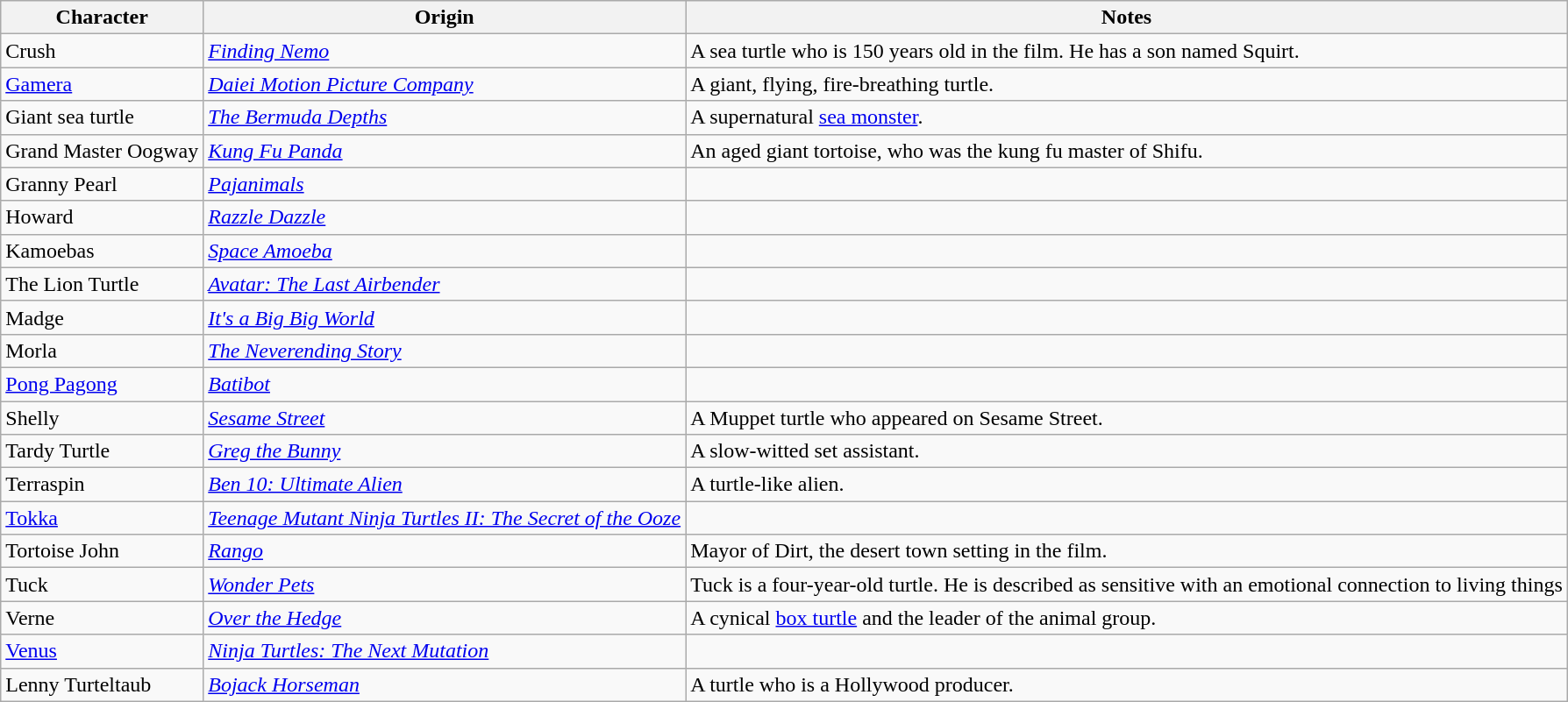<table class="wikitable sortable">
<tr>
<th>Character</th>
<th>Origin</th>
<th>Notes</th>
</tr>
<tr>
<td>Crush</td>
<td><em><a href='#'>Finding Nemo</a></em></td>
<td>A sea turtle who is 150 years old in the film. He has a son named Squirt.</td>
</tr>
<tr>
<td><a href='#'>Gamera</a></td>
<td><em><a href='#'>Daiei Motion Picture Company</a></em></td>
<td>A giant, flying, fire-breathing turtle.</td>
</tr>
<tr>
<td>Giant sea turtle</td>
<td><em><a href='#'>The Bermuda Depths</a></em></td>
<td>A supernatural <a href='#'>sea monster</a>.</td>
</tr>
<tr>
<td>Grand Master Oogway</td>
<td><em><a href='#'>Kung Fu Panda</a></em></td>
<td>An aged giant tortoise, who was the kung fu master of Shifu.</td>
</tr>
<tr>
<td>Granny Pearl</td>
<td><em><a href='#'>Pajanimals</a></em></td>
<td></td>
</tr>
<tr>
<td>Howard</td>
<td><em><a href='#'>Razzle Dazzle</a></em></td>
<td></td>
</tr>
<tr>
<td>Kamoebas</td>
<td><em><a href='#'>Space Amoeba</a></em></td>
<td></td>
</tr>
<tr>
<td>The Lion Turtle</td>
<td><em><a href='#'>Avatar: The Last Airbender</a></em></td>
<td></td>
</tr>
<tr>
<td>Madge</td>
<td><em><a href='#'>It's a Big Big World</a></em></td>
</tr>
<tr>
<td>Morla</td>
<td><em><a href='#'>The Neverending Story</a></em></td>
<td></td>
</tr>
<tr>
<td><a href='#'>Pong Pagong</a></td>
<td><em><a href='#'>Batibot</a></em></td>
<td></td>
</tr>
<tr>
<td>Shelly</td>
<td><em><a href='#'>Sesame Street</a></em></td>
<td>A Muppet turtle who appeared on Sesame Street.</td>
</tr>
<tr>
<td>Tardy Turtle</td>
<td><em><a href='#'>Greg the Bunny</a></em></td>
<td>A slow-witted set assistant.</td>
</tr>
<tr>
<td>Terraspin</td>
<td><em><a href='#'>Ben 10: Ultimate Alien</a></em></td>
<td>A turtle-like alien.</td>
</tr>
<tr>
<td><a href='#'>Tokka</a></td>
<td><em><a href='#'>Teenage Mutant Ninja Turtles II: The Secret of the Ooze</a></em></td>
<td></td>
</tr>
<tr>
<td>Tortoise John</td>
<td><em><a href='#'>Rango</a></em></td>
<td>Mayor of Dirt, the desert town setting in the film.</td>
</tr>
<tr>
<td>Tuck</td>
<td><em><a href='#'>Wonder Pets</a></em></td>
<td>Tuck is a four-year-old turtle. He is described as sensitive with an emotional connection to living things</td>
</tr>
<tr>
<td>Verne</td>
<td><em><a href='#'>Over the Hedge</a></em></td>
<td>A cynical <a href='#'>box turtle</a> and the leader of the animal group.</td>
</tr>
<tr>
<td><a href='#'>Venus</a></td>
<td><em><a href='#'>Ninja Turtles: The Next Mutation</a></em></td>
</tr>
<tr>
<td>Lenny Turteltaub</td>
<td><em><a href='#'>Bojack Horseman</a></em></td>
<td>A turtle who is a Hollywood producer.</td>
</tr>
</table>
